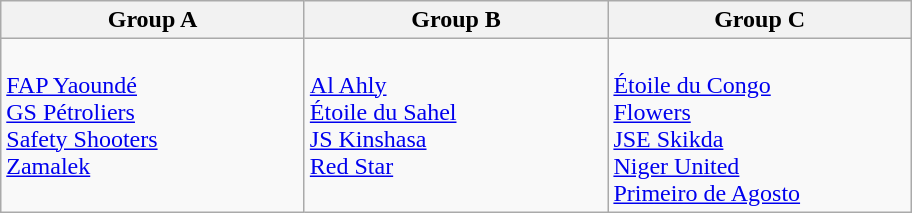<table class="wikitable">
<tr>
<th width=195px>Group A</th>
<th width=195px>Group B</th>
<th width=195px>Group C</th>
</tr>
<tr>
<td valign=top><br> <a href='#'>FAP Yaoundé</a><br>
 <a href='#'>GS Pétroliers</a><br>
 <a href='#'>Safety Shooters</a><br>
 <a href='#'>Zamalek</a></td>
<td valign=top><br> <a href='#'>Al Ahly</a><br>
 <a href='#'>Étoile du Sahel</a><br>
 <a href='#'>JS Kinshasa</a><br>
 <a href='#'>Red Star</a></td>
<td valign=top><br> <a href='#'>Étoile du Congo</a><br>
 <a href='#'>Flowers</a><br>
 <a href='#'>JSE Skikda</a><br>
 <a href='#'>Niger United</a><br>
 <a href='#'>Primeiro de Agosto</a></td>
</tr>
</table>
